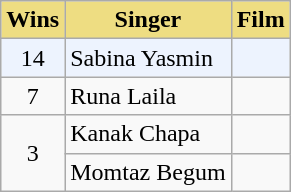<table class="wikitable">
<tr>
<th style="background:#EEDD82;">Wins</th>
<th style="background:#EEDD82;">Singer</th>
<th style="background:#EEDD82;">Film</th>
</tr>
<tr bgcolor=#edf3fe>
<td style="text-align:center;">14</td>
<td>Sabina Yasmin</td>
<td></td>
</tr>
<tr>
<td style="text-align:center;">7</td>
<td>Runa Laila</td>
<td></td>
</tr>
<tr>
<td rowspan="2" style="text-align:center;">3</td>
<td>Kanak Chapa</td>
<td></td>
</tr>
<tr>
<td>Momtaz Begum</td>
<td></td>
</tr>
</table>
